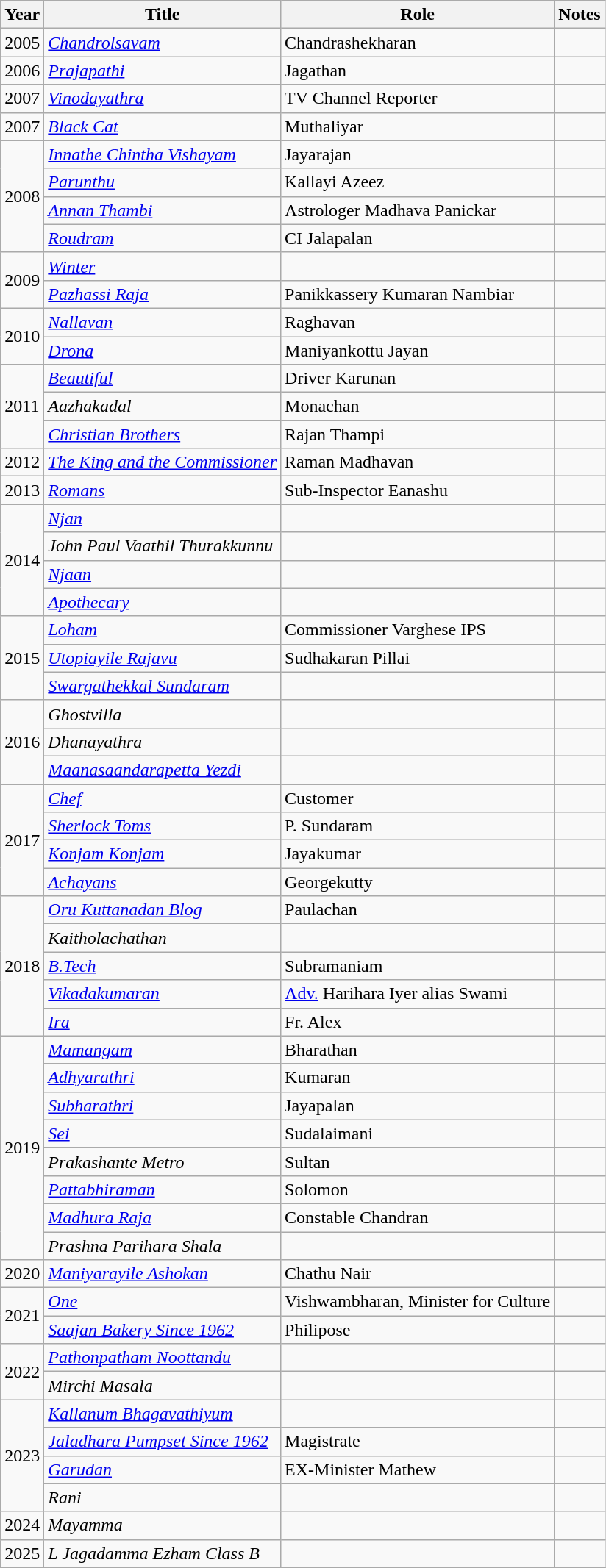<table class="wikitable sortable">
<tr>
<th>Year</th>
<th>Title</th>
<th>Role</th>
<th class="unsortable">Notes</th>
</tr>
<tr>
<td>2005</td>
<td><em><a href='#'>Chandrolsavam</a></em></td>
<td>Chandrashekharan</td>
<td></td>
</tr>
<tr>
<td>2006</td>
<td><em><a href='#'>Prajapathi</a></em></td>
<td>Jagathan</td>
<td></td>
</tr>
<tr>
<td>2007</td>
<td><em><a href='#'>Vinodayathra</a></em></td>
<td>TV Channel Reporter</td>
<td></td>
</tr>
<tr>
<td>2007</td>
<td><em><a href='#'>Black Cat</a></em></td>
<td>Muthaliyar</td>
<td></td>
</tr>
<tr>
<td rowspan=4>2008</td>
<td><em><a href='#'>Innathe Chintha Vishayam</a></em></td>
<td>Jayarajan</td>
<td></td>
</tr>
<tr>
<td><em><a href='#'>Parunthu</a></em></td>
<td>Kallayi Azeez</td>
<td></td>
</tr>
<tr>
<td><em><a href='#'>Annan Thambi</a></em></td>
<td>Astrologer Madhava Panickar</td>
<td></td>
</tr>
<tr>
<td><em><a href='#'>Roudram</a></em></td>
<td>CI Jalapalan</td>
<td></td>
</tr>
<tr>
<td rowspan=2>2009</td>
<td><em><a href='#'>Winter</a></em></td>
<td></td>
<td></td>
</tr>
<tr>
<td><em><a href='#'>Pazhassi Raja</a></em></td>
<td>Panikkassery Kumaran Nambiar</td>
<td></td>
</tr>
<tr>
<td rowspan=2>2010</td>
<td><em><a href='#'>Nallavan</a></em></td>
<td>Raghavan</td>
<td></td>
</tr>
<tr>
<td><em><a href='#'>Drona</a></em></td>
<td>Maniyankottu Jayan</td>
<td></td>
</tr>
<tr>
<td rowspan=3>2011</td>
<td><em><a href='#'>Beautiful</a></em></td>
<td>Driver Karunan</td>
<td></td>
</tr>
<tr>
<td><em>Aazhakadal</em></td>
<td>Monachan</td>
<td></td>
</tr>
<tr>
<td><em><a href='#'>Christian Brothers</a></em></td>
<td>Rajan Thampi</td>
<td></td>
</tr>
<tr>
<td>2012</td>
<td><em><a href='#'>The King and the Commissioner</a></em></td>
<td>Raman Madhavan</td>
<td></td>
</tr>
<tr>
<td>2013</td>
<td><em><a href='#'>Romans</a></em></td>
<td>Sub-Inspector Eanashu</td>
<td></td>
</tr>
<tr>
<td rowspan=4>2014</td>
<td><em><a href='#'>Njan</a></em></td>
<td></td>
<td></td>
</tr>
<tr>
<td><em>John Paul Vaathil Thurakkunnu</em></td>
<td></td>
<td></td>
</tr>
<tr>
<td><em><a href='#'>Njaan</a></em></td>
<td></td>
<td></td>
</tr>
<tr>
<td><em><a href='#'>Apothecary</a></em></td>
<td></td>
<td></td>
</tr>
<tr>
<td rowspan=3>2015</td>
<td><em><a href='#'>Loham</a></em></td>
<td>Commissioner Varghese IPS</td>
<td></td>
</tr>
<tr>
<td><em><a href='#'>Utopiayile Rajavu</a></em></td>
<td>Sudhakaran Pillai</td>
<td></td>
</tr>
<tr>
<td><em><a href='#'>Swargathekkal Sundaram</a></em></td>
<td></td>
<td></td>
</tr>
<tr>
<td rowspan=3>2016</td>
<td><em>Ghostvilla</em></td>
<td></td>
<td></td>
</tr>
<tr>
<td><em>Dhanayathra</em></td>
<td></td>
<td></td>
</tr>
<tr>
<td><em><a href='#'>Maanasaandarapetta Yezdi</a></em></td>
<td></td>
<td></td>
</tr>
<tr>
<td rowspan=4>2017</td>
<td><em><a href='#'>Chef</a></em></td>
<td>Customer</td>
<td></td>
</tr>
<tr>
<td><em><a href='#'>Sherlock Toms</a></em></td>
<td>P. Sundaram</td>
<td></td>
</tr>
<tr>
<td><em><a href='#'>Konjam Konjam</a></em></td>
<td>Jayakumar</td>
<td></td>
</tr>
<tr>
<td><em><a href='#'>Achayans</a></em></td>
<td>Georgekutty</td>
<td></td>
</tr>
<tr>
<td rowspan=5>2018</td>
<td><em><a href='#'>Oru Kuttanadan Blog</a></em></td>
<td>Paulachan</td>
<td></td>
</tr>
<tr>
<td><em>Kaitholachathan</em></td>
<td></td>
<td></td>
</tr>
<tr>
<td><em><a href='#'>B.Tech</a></em></td>
<td>Subramaniam</td>
<td></td>
</tr>
<tr>
<td><em><a href='#'>Vikadakumaran</a></em></td>
<td><a href='#'>Adv.</a> Harihara Iyer alias Swami</td>
<td></td>
</tr>
<tr>
<td><em><a href='#'>Ira</a></em></td>
<td>Fr. Alex</td>
<td></td>
</tr>
<tr>
<td rowspan=8>2019</td>
<td><em><a href='#'>Mamangam</a></em></td>
<td>Bharathan</td>
<td></td>
</tr>
<tr>
<td><em><a href='#'>Adhyarathri</a></em></td>
<td>Kumaran</td>
<td></td>
</tr>
<tr>
<td><em><a href='#'>Subharathri</a></em></td>
<td>Jayapalan</td>
<td></td>
</tr>
<tr>
<td><em><a href='#'>Sei</a></em></td>
<td>Sudalaimani</td>
<td></td>
</tr>
<tr>
<td><em>Prakashante Metro</em></td>
<td>Sultan</td>
<td></td>
</tr>
<tr>
<td><em><a href='#'>Pattabhiraman</a></em></td>
<td>Solomon</td>
<td></td>
</tr>
<tr>
<td><em><a href='#'>Madhura Raja</a></em></td>
<td>Constable Chandran</td>
<td></td>
</tr>
<tr>
<td><em>Prashna Parihara Shala</em></td>
<td></td>
<td></td>
</tr>
<tr>
<td>2020</td>
<td><em><a href='#'>Maniyarayile Ashokan</a></em></td>
<td>Chathu Nair</td>
<td></td>
</tr>
<tr>
<td rowspan=2>2021</td>
<td><em><a href='#'>One</a></em></td>
<td>Vishwambharan, Minister for Culture</td>
<td></td>
</tr>
<tr>
<td><em><a href='#'>Saajan Bakery Since 1962</a></em></td>
<td>Philipose</td>
<td></td>
</tr>
<tr>
<td rowspan=2>2022</td>
<td><em><a href='#'>Pathonpatham Noottandu</a></em></td>
<td></td>
<td></td>
</tr>
<tr>
<td><em>Mirchi Masala</em></td>
<td></td>
<td></td>
</tr>
<tr>
<td rowspan=4>2023</td>
<td><em><a href='#'>Kallanum Bhagavathiyum</a></em></td>
<td></td>
<td></td>
</tr>
<tr>
<td><em><a href='#'>Jaladhara Pumpset Since 1962</a></em></td>
<td>Magistrate</td>
<td></td>
</tr>
<tr>
<td><em><a href='#'>Garudan</a></em></td>
<td>EX-Minister Mathew</td>
<td></td>
</tr>
<tr>
<td><em>Rani</em></td>
<td></td>
<td></td>
</tr>
<tr>
<td>2024</td>
<td><em>Mayamma</em></td>
<td></td>
<td></td>
</tr>
<tr>
<td>2025</td>
<td><em>L Jagadamma Ezham Class B</em></td>
<td></td>
<td></td>
</tr>
<tr>
</tr>
</table>
